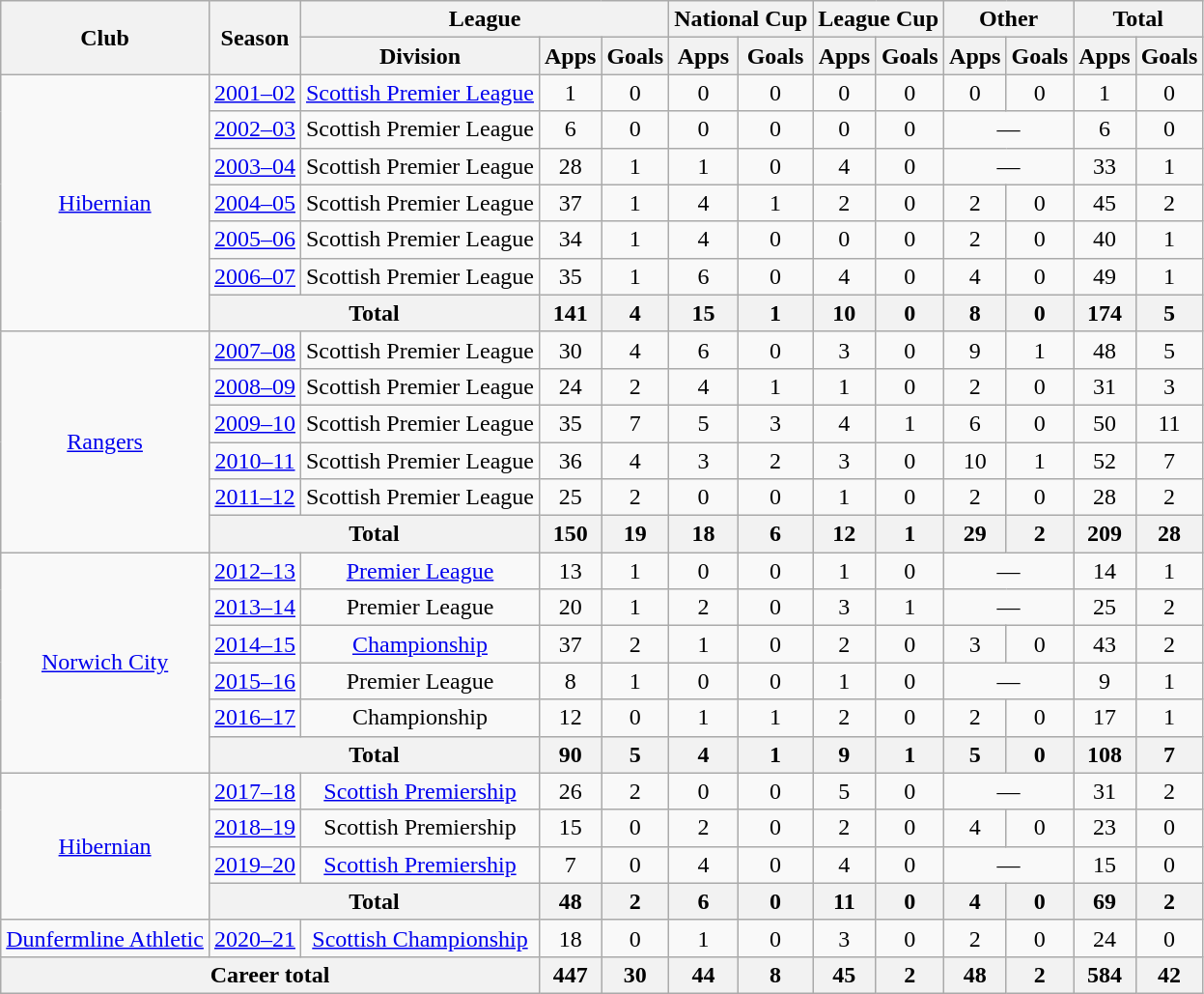<table class="wikitable" style="text-align:center">
<tr>
<th rowspan=2>Club</th>
<th rowspan=2>Season</th>
<th colspan=3>League</th>
<th colspan=2>National Cup</th>
<th colspan=2>League Cup</th>
<th colspan=2>Other</th>
<th colspan=2>Total</th>
</tr>
<tr>
<th>Division</th>
<th>Apps</th>
<th>Goals</th>
<th>Apps</th>
<th>Goals</th>
<th>Apps</th>
<th>Goals</th>
<th>Apps</th>
<th>Goals</th>
<th>Apps</th>
<th>Goals</th>
</tr>
<tr>
<td rowspan="7"><a href='#'>Hibernian</a></td>
<td><a href='#'>2001–02</a></td>
<td><a href='#'>Scottish Premier League</a></td>
<td>1</td>
<td>0</td>
<td>0</td>
<td>0</td>
<td>0</td>
<td>0</td>
<td>0</td>
<td>0</td>
<td>1</td>
<td>0</td>
</tr>
<tr>
<td><a href='#'>2002–03</a></td>
<td>Scottish Premier League</td>
<td>6</td>
<td>0</td>
<td>0</td>
<td>0</td>
<td>0</td>
<td>0</td>
<td colspan="2">—</td>
<td>6</td>
<td>0</td>
</tr>
<tr>
<td><a href='#'>2003–04</a></td>
<td>Scottish Premier League</td>
<td>28</td>
<td>1</td>
<td>1</td>
<td>0</td>
<td>4</td>
<td>0</td>
<td colspan="2">—</td>
<td>33</td>
<td>1</td>
</tr>
<tr>
<td><a href='#'>2004–05</a></td>
<td>Scottish Premier League</td>
<td>37</td>
<td>1</td>
<td>4</td>
<td>1</td>
<td>2</td>
<td>0</td>
<td>2</td>
<td>0</td>
<td>45</td>
<td>2</td>
</tr>
<tr>
<td><a href='#'>2005–06</a></td>
<td>Scottish Premier League</td>
<td>34</td>
<td>1</td>
<td>4</td>
<td>0</td>
<td>0</td>
<td>0</td>
<td>2</td>
<td>0</td>
<td>40</td>
<td>1</td>
</tr>
<tr>
<td><a href='#'>2006–07</a></td>
<td>Scottish Premier League</td>
<td>35</td>
<td>1</td>
<td>6</td>
<td>0</td>
<td>4</td>
<td>0</td>
<td>4</td>
<td>0</td>
<td>49</td>
<td>1</td>
</tr>
<tr>
<th colspan="2">Total</th>
<th>141</th>
<th>4</th>
<th>15</th>
<th>1</th>
<th>10</th>
<th>0</th>
<th>8</th>
<th>0</th>
<th>174</th>
<th>5</th>
</tr>
<tr>
<td rowspan="6"><a href='#'>Rangers</a></td>
<td><a href='#'>2007–08</a></td>
<td>Scottish Premier League</td>
<td>30</td>
<td>4</td>
<td>6</td>
<td>0</td>
<td>3</td>
<td>0</td>
<td>9</td>
<td>1</td>
<td>48</td>
<td>5</td>
</tr>
<tr>
<td><a href='#'>2008–09</a></td>
<td>Scottish Premier League</td>
<td>24</td>
<td>2</td>
<td>4</td>
<td>1</td>
<td>1</td>
<td>0</td>
<td>2</td>
<td>0</td>
<td>31</td>
<td>3</td>
</tr>
<tr>
<td><a href='#'>2009–10</a></td>
<td>Scottish Premier League</td>
<td>35</td>
<td>7</td>
<td>5</td>
<td>3</td>
<td>4</td>
<td>1</td>
<td>6</td>
<td>0</td>
<td>50</td>
<td>11</td>
</tr>
<tr>
<td><a href='#'>2010–11</a></td>
<td>Scottish Premier League</td>
<td>36</td>
<td>4</td>
<td>3</td>
<td>2</td>
<td>3</td>
<td>0</td>
<td>10</td>
<td>1</td>
<td>52</td>
<td>7</td>
</tr>
<tr>
<td><a href='#'>2011–12</a></td>
<td>Scottish Premier League</td>
<td>25</td>
<td>2</td>
<td>0</td>
<td>0</td>
<td>1</td>
<td>0</td>
<td>2</td>
<td>0</td>
<td>28</td>
<td>2</td>
</tr>
<tr>
<th colspan="2">Total</th>
<th>150</th>
<th>19</th>
<th>18</th>
<th>6</th>
<th>12</th>
<th>1</th>
<th>29</th>
<th>2</th>
<th>209</th>
<th>28</th>
</tr>
<tr>
<td rowspan="6"><a href='#'>Norwich City</a></td>
<td><a href='#'>2012–13</a></td>
<td><a href='#'>Premier League</a></td>
<td>13</td>
<td>1</td>
<td>0</td>
<td>0</td>
<td>1</td>
<td>0</td>
<td colspan="2">—</td>
<td>14</td>
<td>1</td>
</tr>
<tr>
<td><a href='#'>2013–14</a></td>
<td>Premier League</td>
<td>20</td>
<td>1</td>
<td>2</td>
<td>0</td>
<td>3</td>
<td>1</td>
<td colspan="2">—</td>
<td>25</td>
<td>2</td>
</tr>
<tr>
<td><a href='#'>2014–15</a></td>
<td><a href='#'>Championship</a></td>
<td>37</td>
<td>2</td>
<td>1</td>
<td>0</td>
<td>2</td>
<td>0</td>
<td>3</td>
<td>0</td>
<td>43</td>
<td>2</td>
</tr>
<tr>
<td><a href='#'>2015–16</a></td>
<td>Premier League</td>
<td>8</td>
<td>1</td>
<td>0</td>
<td>0</td>
<td>1</td>
<td>0</td>
<td colspan="2">—</td>
<td>9</td>
<td>1</td>
</tr>
<tr>
<td><a href='#'>2016–17</a></td>
<td EFL Championship>Championship</td>
<td>12</td>
<td>0</td>
<td>1</td>
<td>1</td>
<td>2</td>
<td>0</td>
<td>2</td>
<td>0</td>
<td>17</td>
<td>1</td>
</tr>
<tr>
<th colspan="2">Total</th>
<th>90</th>
<th>5</th>
<th>4</th>
<th>1</th>
<th>9</th>
<th>1</th>
<th>5</th>
<th>0</th>
<th>108</th>
<th>7</th>
</tr>
<tr>
<td rowspan="4"><a href='#'>Hibernian</a></td>
<td><a href='#'>2017–18</a></td>
<td><a href='#'>Scottish Premiership</a></td>
<td>26</td>
<td>2</td>
<td>0</td>
<td>0</td>
<td>5</td>
<td>0</td>
<td colspan="2">—</td>
<td>31</td>
<td>2</td>
</tr>
<tr>
<td><a href='#'>2018–19</a></td>
<td>Scottish Premiership</td>
<td>15</td>
<td>0</td>
<td>2</td>
<td>0</td>
<td>2</td>
<td>0</td>
<td>4</td>
<td>0</td>
<td>23</td>
<td>0</td>
</tr>
<tr>
<td><a href='#'>2019–20</a></td>
<td><a href='#'>Scottish Premiership</a></td>
<td>7</td>
<td>0</td>
<td>4</td>
<td>0</td>
<td>4</td>
<td>0</td>
<td colspan="2">—</td>
<td>15</td>
<td>0</td>
</tr>
<tr>
<th colspan="2">Total</th>
<th>48</th>
<th>2</th>
<th>6</th>
<th>0</th>
<th>11</th>
<th>0</th>
<th>4</th>
<th>0</th>
<th>69</th>
<th>2</th>
</tr>
<tr>
<td><a href='#'>Dunfermline Athletic</a></td>
<td><a href='#'>2020–21</a></td>
<td><a href='#'>Scottish Championship</a></td>
<td>18</td>
<td>0</td>
<td>1</td>
<td>0</td>
<td>3</td>
<td>0</td>
<td>2</td>
<td>0</td>
<td>24</td>
<td>0</td>
</tr>
<tr>
<th colspan="3">Career total</th>
<th>447</th>
<th>30</th>
<th>44</th>
<th>8</th>
<th>45</th>
<th>2</th>
<th>48</th>
<th>2</th>
<th>584</th>
<th>42</th>
</tr>
</table>
